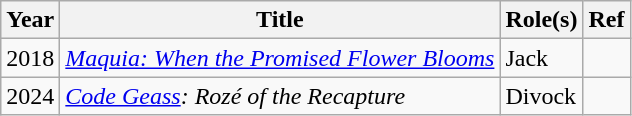<table class="wikitable">
<tr>
<th>Year</th>
<th>Title</th>
<th>Role(s)</th>
<th>Ref</th>
</tr>
<tr>
<td>2018</td>
<td><em><a href='#'>Maquia: When the Promised Flower Blooms</a></em></td>
<td>Jack</td>
<td></td>
</tr>
<tr>
<td>2024</td>
<td><em><a href='#'>Code Geass</a>: Rozé of the Recapture</em></td>
<td>Divock</td>
<td></td>
</tr>
</table>
